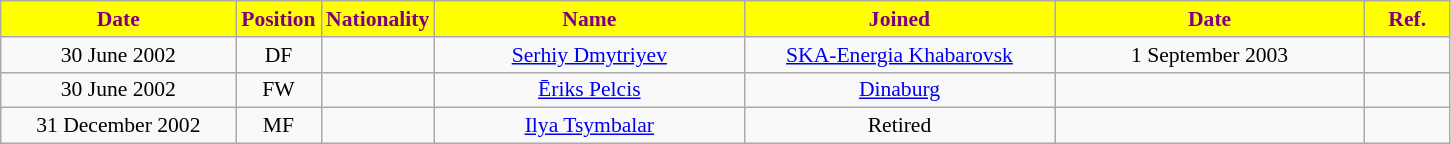<table class="wikitable"  style="text-align:center; font-size:90%; ">
<tr>
<th style="background:#ffff00; color:purple; width:150px;">Date</th>
<th style="background:#ffff00; color:purple; width:50px;">Position</th>
<th style="background:#ffff00; color:purple; width:50px;">Nationality</th>
<th style="background:#ffff00; color:purple; width:200px;">Name</th>
<th style="background:#ffff00; color:purple; width:200px;">Joined</th>
<th style="background:#ffff00; color:purple; width:200px;">Date</th>
<th style="background:#ffff00; color:purple; width:50px;">Ref.</th>
</tr>
<tr>
<td>30 June 2002</td>
<td>DF</td>
<td></td>
<td><a href='#'>Serhiy Dmytriyev</a></td>
<td><a href='#'>SKA-Energia Khabarovsk</a></td>
<td>1 September 2003</td>
<td></td>
</tr>
<tr>
<td>30 June 2002</td>
<td>FW</td>
<td></td>
<td><a href='#'>Ēriks Pelcis</a></td>
<td><a href='#'>Dinaburg</a></td>
<td></td>
<td></td>
</tr>
<tr>
<td>31 December 2002</td>
<td>MF</td>
<td></td>
<td><a href='#'>Ilya Tsymbalar</a></td>
<td>Retired</td>
<td></td>
<td></td>
</tr>
</table>
